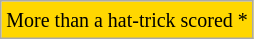<table class="wikitable">
<tr>
<td bgcolor="gold"><small>More than a hat-trick scored  *</small></td>
</tr>
</table>
